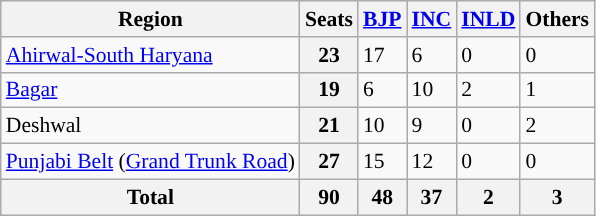<table class="wikitable sortable defaultcenter col1left" style="font-size: 90%">
<tr>
<th>Region</th>
<th>Seats</th>
<th><a href='#'>BJP</a></th>
<th><a href='#'>INC</a></th>
<th><a href='#'>INLD</a></th>
<th>Others</th>
</tr>
<tr>
<td><a href='#'>Ahirwal-South Haryana</a></td>
<th>23</th>
<td style="background:">17</td>
<td>6</td>
<td>0</td>
<td>0</td>
</tr>
<tr>
<td><a href='#'>Bagar</a></td>
<th>19</th>
<td>6</td>
<td style="background:">10</td>
<td>2</td>
<td>1</td>
</tr>
<tr>
<td>Deshwal</td>
<th>21</th>
<td style="background:">10</td>
<td>9</td>
<td>0</td>
<td>2</td>
</tr>
<tr>
<td><a href='#'>Punjabi Belt</a> (<a href='#'>Grand Trunk Road</a>)</td>
<th>27</th>
<td style="background:">15</td>
<td>12</td>
<td>0</td>
<td>0</td>
</tr>
<tr>
<th>Total</th>
<th>90</th>
<th style="background:">48</th>
<th>37</th>
<th>2</th>
<th>3</th>
</tr>
</table>
